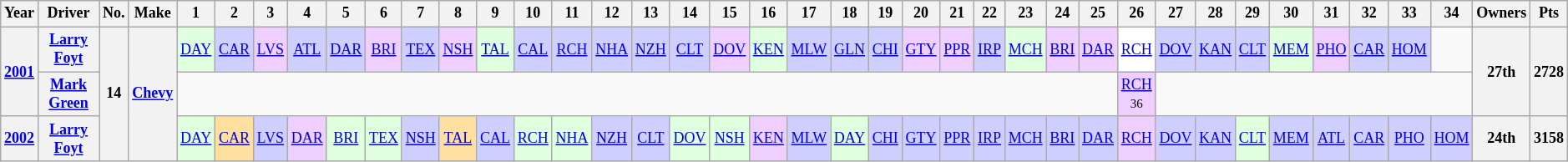<table class="wikitable" style="text-align:center; font-size:75%">
<tr>
<th>Year</th>
<th>Driver</th>
<th>No.</th>
<th>Make</th>
<th>1</th>
<th>2</th>
<th>3</th>
<th>4</th>
<th>5</th>
<th>6</th>
<th>7</th>
<th>8</th>
<th>9</th>
<th>10</th>
<th>11</th>
<th>12</th>
<th>13</th>
<th>14</th>
<th>15</th>
<th>16</th>
<th>17</th>
<th>18</th>
<th>19</th>
<th>20</th>
<th>21</th>
<th>22</th>
<th>23</th>
<th>24</th>
<th>25</th>
<th>26</th>
<th>27</th>
<th>28</th>
<th>29</th>
<th>30</th>
<th>31</th>
<th>32</th>
<th>33</th>
<th>34</th>
<th>Owners</th>
<th>Pts</th>
</tr>
<tr>
<th rowspan=2><a href='#'>2001</a></th>
<th><a href='#'>Larry Foyt</a></th>
<th rowspan=3>14</th>
<th rowspan=3><a href='#'>Chevy</a></th>
<td style="background:#DFFFDF;"><a href='#'>DAY</a><br></td>
<td style="background:#CFCFFF;"><a href='#'>CAR</a><br></td>
<td style="background:#EFCFFF;"><a href='#'>LVS</a><br></td>
<td style="background:#CFCFFF;"><a href='#'>ATL</a><br></td>
<td style="background:#CFCFFF;"><a href='#'>DAR</a><br></td>
<td style="background:#EFCFFF;"><a href='#'>BRI</a><br></td>
<td style="background:#CFCFFF;"><a href='#'>TEX</a><br></td>
<td style="background:#EFCFFF;"><a href='#'>NSH</a><br></td>
<td style="background:#DFFFDF;"><a href='#'>TAL</a><br></td>
<td style="background:#CFCFFF;"><a href='#'>CAL</a><br></td>
<td style="background:#CFCFFF;"><a href='#'>RCH</a><br></td>
<td style="background:#CFCFFF;"><a href='#'>NHA</a><br></td>
<td style="background:#CFCFFF;"><a href='#'>NZH</a><br></td>
<td style="background:#CFCFFF;"><a href='#'>CLT</a><br></td>
<td style="background:#EFCFFF;"><a href='#'>DOV</a><br></td>
<td style="background:#DFFFDF;"><a href='#'>KEN</a><br></td>
<td style="background:#CFCFFF;"><a href='#'>MLW</a><br></td>
<td style="background:#CFCFFF;"><a href='#'>GLN</a><br></td>
<td style="background:#CFCFFF;"><a href='#'>CHI</a><br></td>
<td style="background:#EFCFFF;"><a href='#'>GTY</a><br></td>
<td style="background:#EFCFFF;"><a href='#'>PPR</a><br></td>
<td style="background:#CFCFFF;"><a href='#'>IRP</a><br></td>
<td style="background:#DFFFDF;"><a href='#'>MCH</a><br></td>
<td style="background:#EFCFFF;"><a href='#'>BRI</a><br></td>
<td style="background:#EFCFFF;"><a href='#'>DAR</a><br></td>
<td style="background:#FFFFFF;"><a href='#'>RCH</a><br></td>
<td style="background:#CFCFFF;"><a href='#'>DOV</a><br></td>
<td style="background:#CFCFFF;"><a href='#'>KAN</a><br></td>
<td style="background:#CFCFFF;"><a href='#'>CLT</a><br></td>
<td style="background:#DFFFDF;"><a href='#'>MEM</a><br></td>
<td style="background:#EFCFFF;"><a href='#'>PHO</a><br></td>
<td style="background:#CFCFFF;"><a href='#'>CAR</a><br></td>
<td style="background:#CFCFFF;"><a href='#'>HOM</a><br></td>
<td></td>
<th rowspan=2>27th</th>
<th rowspan=2>2728</th>
</tr>
<tr>
<th><a href='#'>Mark Green</a></th>
<td colspan=25></td>
<td style="background:#EFCFFF;"><a href='#'>RCH</a><br><small>36</small></td>
<td colspan=8></td>
</tr>
<tr>
<th><a href='#'>2002</a></th>
<th><a href='#'>Larry Foyt</a></th>
<td style="background:#DFFFDF;"><a href='#'>DAY</a><br></td>
<td style="background:#FFDF9F;"><a href='#'>CAR</a><br></td>
<td style="background:#CFCFFF;"><a href='#'>LVS</a><br></td>
<td style="background:#EFCFFF;"><a href='#'>DAR</a><br></td>
<td style="background:#DFFFDF;"><a href='#'>BRI</a><br></td>
<td style="background:#DFFFDF;"><a href='#'>TEX</a><br></td>
<td style="background:#CFCFFF;"><a href='#'>NSH</a><br></td>
<td style="background:#FFDF9F;"><a href='#'>TAL</a><br></td>
<td style="background:#CFCFFF;"><a href='#'>CAL</a><br></td>
<td style="background:#DFFFDF;"><a href='#'>RCH</a><br></td>
<td style="background:#DFFFDF;"><a href='#'>NHA</a><br></td>
<td style="background:#CFCFFF;"><a href='#'>NZH</a><br></td>
<td style="background:#CFCFFF;"><a href='#'>CLT</a><br></td>
<td style="background:#DFFFDF;"><a href='#'>DOV</a><br></td>
<td style="background:#DFFFDF;"><a href='#'>NSH</a><br></td>
<td style="background:#EFCFFF;"><a href='#'>KEN</a><br></td>
<td style="background:#CFCFFF;"><a href='#'>MLW</a><br></td>
<td style="background:#DFFFDF;"><a href='#'>DAY</a><br></td>
<td style="background:#CFCFFF;"><a href='#'>CHI</a><br></td>
<td style="background:#CFCFFF;"><a href='#'>GTY</a><br></td>
<td style="background:#CFCFFF;"><a href='#'>PPR</a><br></td>
<td style="background:#CFCFFF;"><a href='#'>IRP</a><br></td>
<td style="background:#CFCFFF;"><a href='#'>MCH</a><br></td>
<td style="background:#CFCFFF;"><a href='#'>BRI</a><br></td>
<td style="background:#CFCFFF;"><a href='#'>DAR</a><br></td>
<td style="background:#EFCFFF;"><a href='#'>RCH</a><br></td>
<td style="background:#CFCFFF;"><a href='#'>DOV</a><br></td>
<td style="background:#CFCFFF;"><a href='#'>KAN</a><br></td>
<td style="background:#DFFFDF;"><a href='#'>CLT</a><br></td>
<td style="background:#CFCFFF;"><a href='#'>MEM</a><br></td>
<td style="background:#CFCFFF;"><a href='#'>ATL</a><br></td>
<td style="background:#CFCFFF;"><a href='#'>CAR</a><br></td>
<td style="background:#CFCFFF;"><a href='#'>PHO</a><br></td>
<td style="background:#CFCFFF;"><a href='#'>HOM</a><br></td>
<th>24th</th>
<th>3158</th>
</tr>
</table>
